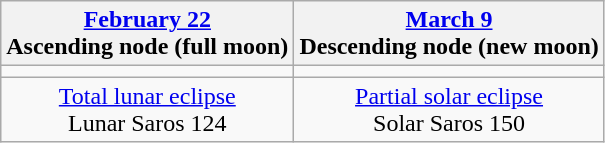<table class="wikitable">
<tr>
<th><a href='#'>February 22</a><br>Ascending node (full moon)<br></th>
<th><a href='#'>March 9</a><br>Descending node (new moon)<br></th>
</tr>
<tr>
<td></td>
<td></td>
</tr>
<tr align=center>
<td><a href='#'>Total lunar eclipse</a><br>Lunar Saros 124</td>
<td><a href='#'>Partial solar eclipse</a><br>Solar Saros 150</td>
</tr>
</table>
